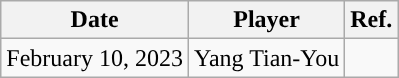<table class="wikitable">
<tr>
<th>Date</th>
<th>Player</th>
<th>Ref.</th>
</tr>
<tr>
<td>February 10, 2023</td>
<td>Yang Tian-You</td>
<td></td>
</tr>
</table>
